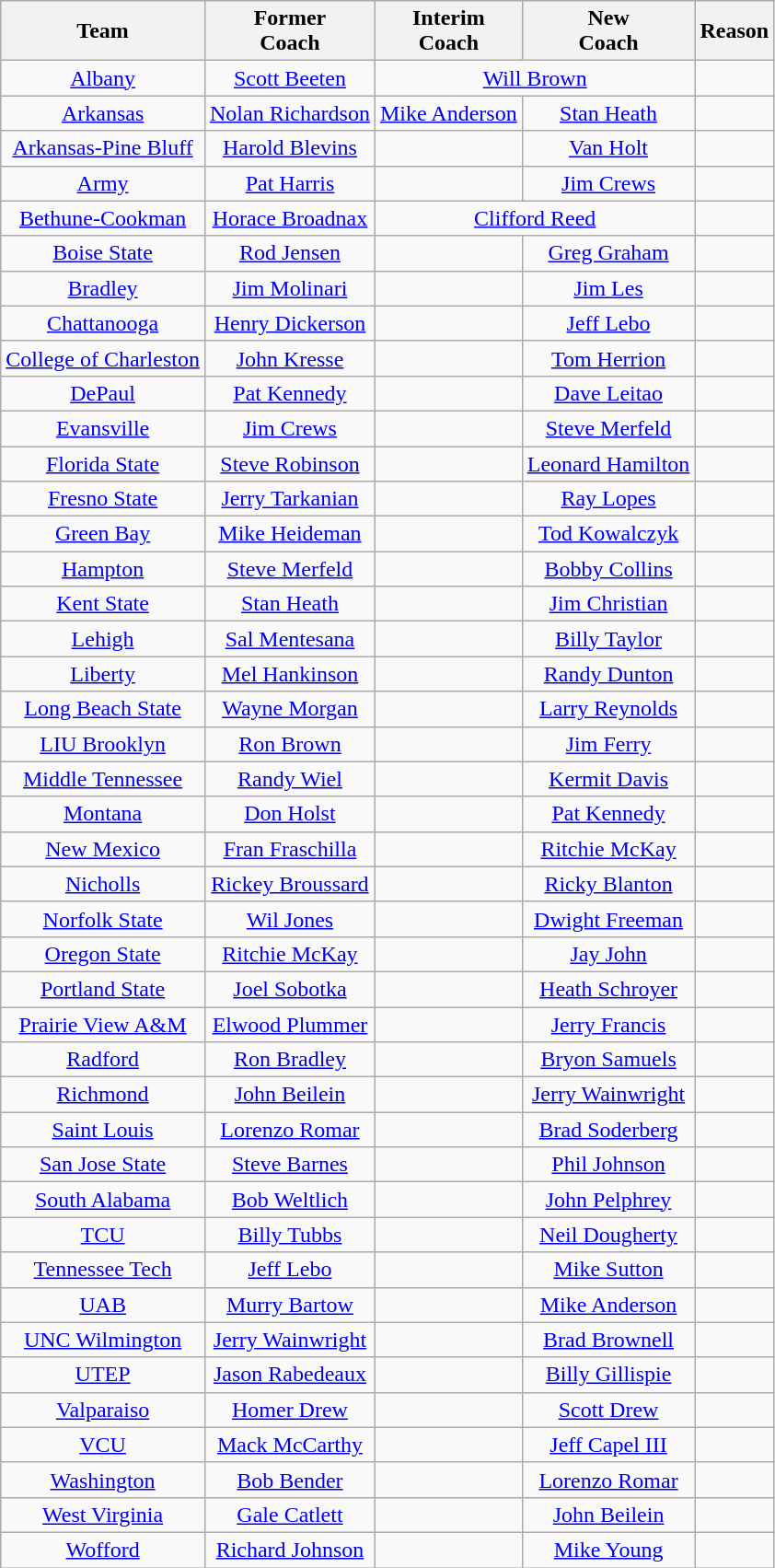<table class="wikitable" style="text-align:center;">
<tr>
<th>Team</th>
<th>Former<br>Coach</th>
<th>Interim<br>Coach</th>
<th>New<br>Coach</th>
<th>Reason</th>
</tr>
<tr>
<td><a href='#'>Albany</a></td>
<td><a href='#'>Scott Beeten</a></td>
<td colspan="2" style="text-align:center;"><a href='#'>Will Brown</a></td>
<td></td>
</tr>
<tr>
<td><a href='#'>Arkansas</a></td>
<td><a href='#'>Nolan Richardson</a></td>
<td><a href='#'>Mike Anderson</a></td>
<td><a href='#'>Stan Heath</a></td>
<td></td>
</tr>
<tr>
<td><a href='#'>Arkansas-Pine Bluff</a></td>
<td><a href='#'>Harold Blevins</a></td>
<td></td>
<td><a href='#'>Van Holt</a></td>
<td></td>
</tr>
<tr>
<td><a href='#'>Army</a></td>
<td><a href='#'>Pat Harris</a></td>
<td></td>
<td><a href='#'>Jim Crews</a></td>
<td></td>
</tr>
<tr>
<td><a href='#'>Bethune-Cookman</a></td>
<td><a href='#'>Horace Broadnax</a></td>
<td colspan="2" style="text-align:center;"><a href='#'>Clifford Reed</a></td>
<td></td>
</tr>
<tr>
<td><a href='#'>Boise State</a></td>
<td><a href='#'>Rod Jensen</a></td>
<td></td>
<td><a href='#'>Greg Graham</a></td>
<td></td>
</tr>
<tr>
<td><a href='#'>Bradley</a></td>
<td><a href='#'>Jim Molinari</a></td>
<td></td>
<td><a href='#'>Jim Les</a></td>
<td></td>
</tr>
<tr>
<td><a href='#'>Chattanooga</a></td>
<td><a href='#'>Henry Dickerson</a></td>
<td></td>
<td><a href='#'>Jeff Lebo</a></td>
<td></td>
</tr>
<tr>
<td><a href='#'>College of Charleston</a></td>
<td><a href='#'>John Kresse</a></td>
<td></td>
<td><a href='#'>Tom Herrion</a></td>
<td></td>
</tr>
<tr>
<td><a href='#'>DePaul</a></td>
<td><a href='#'>Pat Kennedy</a></td>
<td></td>
<td><a href='#'>Dave Leitao</a></td>
<td></td>
</tr>
<tr>
<td><a href='#'>Evansville</a></td>
<td><a href='#'>Jim Crews</a></td>
<td></td>
<td><a href='#'>Steve Merfeld</a></td>
<td></td>
</tr>
<tr>
<td><a href='#'>Florida State</a></td>
<td><a href='#'>Steve Robinson</a></td>
<td></td>
<td><a href='#'>Leonard Hamilton</a></td>
<td></td>
</tr>
<tr>
<td><a href='#'>Fresno State</a></td>
<td><a href='#'>Jerry Tarkanian</a></td>
<td></td>
<td><a href='#'>Ray Lopes</a></td>
<td></td>
</tr>
<tr>
<td><a href='#'>Green Bay</a></td>
<td><a href='#'>Mike Heideman</a></td>
<td></td>
<td><a href='#'>Tod Kowalczyk</a></td>
<td></td>
</tr>
<tr>
<td><a href='#'>Hampton</a></td>
<td><a href='#'>Steve Merfeld</a></td>
<td></td>
<td><a href='#'>Bobby Collins</a></td>
<td></td>
</tr>
<tr>
<td><a href='#'>Kent State</a></td>
<td><a href='#'>Stan Heath</a></td>
<td></td>
<td><a href='#'>Jim Christian</a></td>
<td></td>
</tr>
<tr>
<td><a href='#'>Lehigh</a></td>
<td><a href='#'>Sal Mentesana</a></td>
<td></td>
<td><a href='#'>Billy Taylor</a></td>
<td></td>
</tr>
<tr>
<td><a href='#'>Liberty</a></td>
<td><a href='#'>Mel Hankinson</a></td>
<td></td>
<td><a href='#'>Randy Dunton</a></td>
<td></td>
</tr>
<tr>
<td><a href='#'>Long Beach State</a></td>
<td><a href='#'>Wayne Morgan</a></td>
<td></td>
<td><a href='#'>Larry Reynolds</a></td>
<td></td>
</tr>
<tr>
<td><a href='#'>LIU Brooklyn</a></td>
<td><a href='#'>Ron Brown</a></td>
<td></td>
<td><a href='#'>Jim Ferry</a></td>
<td></td>
</tr>
<tr>
<td><a href='#'>Middle Tennessee</a></td>
<td><a href='#'>Randy Wiel</a></td>
<td></td>
<td><a href='#'>Kermit Davis</a></td>
<td></td>
</tr>
<tr>
<td><a href='#'>Montana</a></td>
<td><a href='#'>Don Holst</a></td>
<td></td>
<td><a href='#'>Pat Kennedy</a></td>
<td></td>
</tr>
<tr>
<td><a href='#'>New Mexico</a></td>
<td><a href='#'>Fran Fraschilla</a></td>
<td></td>
<td><a href='#'>Ritchie McKay</a></td>
<td></td>
</tr>
<tr>
<td><a href='#'>Nicholls</a></td>
<td><a href='#'>Rickey Broussard</a></td>
<td></td>
<td><a href='#'>Ricky Blanton</a></td>
<td></td>
</tr>
<tr>
<td><a href='#'>Norfolk State</a></td>
<td><a href='#'>Wil Jones</a></td>
<td></td>
<td><a href='#'>Dwight Freeman</a></td>
<td></td>
</tr>
<tr>
<td><a href='#'>Oregon State</a></td>
<td><a href='#'>Ritchie McKay</a></td>
<td></td>
<td><a href='#'>Jay John</a></td>
<td></td>
</tr>
<tr>
<td><a href='#'>Portland State</a></td>
<td><a href='#'>Joel Sobotka</a></td>
<td></td>
<td><a href='#'>Heath Schroyer</a></td>
<td></td>
</tr>
<tr>
<td><a href='#'>Prairie View A&M</a></td>
<td><a href='#'>Elwood Plummer</a></td>
<td></td>
<td><a href='#'>Jerry Francis</a></td>
<td></td>
</tr>
<tr>
<td><a href='#'>Radford</a></td>
<td><a href='#'>Ron Bradley</a></td>
<td></td>
<td><a href='#'>Bryon Samuels</a></td>
<td></td>
</tr>
<tr>
<td><a href='#'>Richmond</a></td>
<td><a href='#'>John Beilein</a></td>
<td></td>
<td><a href='#'>Jerry Wainwright</a></td>
<td></td>
</tr>
<tr>
<td><a href='#'>Saint Louis</a></td>
<td><a href='#'>Lorenzo Romar</a></td>
<td></td>
<td><a href='#'>Brad Soderberg</a></td>
<td></td>
</tr>
<tr>
<td><a href='#'>San Jose State</a></td>
<td><a href='#'>Steve Barnes</a></td>
<td></td>
<td><a href='#'>Phil Johnson</a></td>
<td></td>
</tr>
<tr>
<td><a href='#'>South Alabama</a></td>
<td><a href='#'>Bob Weltlich</a></td>
<td></td>
<td><a href='#'>John Pelphrey</a></td>
<td></td>
</tr>
<tr>
<td><a href='#'>TCU</a></td>
<td><a href='#'>Billy Tubbs</a></td>
<td></td>
<td><a href='#'>Neil Dougherty</a></td>
<td></td>
</tr>
<tr>
<td><a href='#'>Tennessee Tech</a></td>
<td><a href='#'>Jeff Lebo</a></td>
<td></td>
<td><a href='#'>Mike Sutton</a></td>
<td></td>
</tr>
<tr>
<td><a href='#'>UAB</a></td>
<td><a href='#'>Murry Bartow</a></td>
<td></td>
<td><a href='#'>Mike Anderson</a></td>
<td></td>
</tr>
<tr>
<td><a href='#'>UNC Wilmington</a></td>
<td><a href='#'>Jerry Wainwright</a></td>
<td></td>
<td><a href='#'>Brad Brownell</a></td>
<td></td>
</tr>
<tr>
<td><a href='#'>UTEP</a></td>
<td><a href='#'>Jason Rabedeaux</a></td>
<td></td>
<td><a href='#'>Billy Gillispie</a></td>
<td></td>
</tr>
<tr>
<td><a href='#'>Valparaiso</a></td>
<td><a href='#'>Homer Drew</a></td>
<td></td>
<td><a href='#'>Scott Drew</a></td>
<td></td>
</tr>
<tr>
<td><a href='#'>VCU</a></td>
<td><a href='#'>Mack McCarthy</a></td>
<td></td>
<td><a href='#'>Jeff Capel III</a></td>
<td></td>
</tr>
<tr>
<td><a href='#'>Washington</a></td>
<td><a href='#'>Bob Bender</a></td>
<td></td>
<td><a href='#'>Lorenzo Romar</a></td>
<td></td>
</tr>
<tr>
<td><a href='#'>West Virginia</a></td>
<td><a href='#'>Gale Catlett</a></td>
<td></td>
<td><a href='#'>John Beilein</a></td>
<td></td>
</tr>
<tr>
<td><a href='#'>Wofford</a></td>
<td><a href='#'>Richard Johnson</a></td>
<td></td>
<td><a href='#'>Mike Young</a></td>
<td></td>
</tr>
</table>
